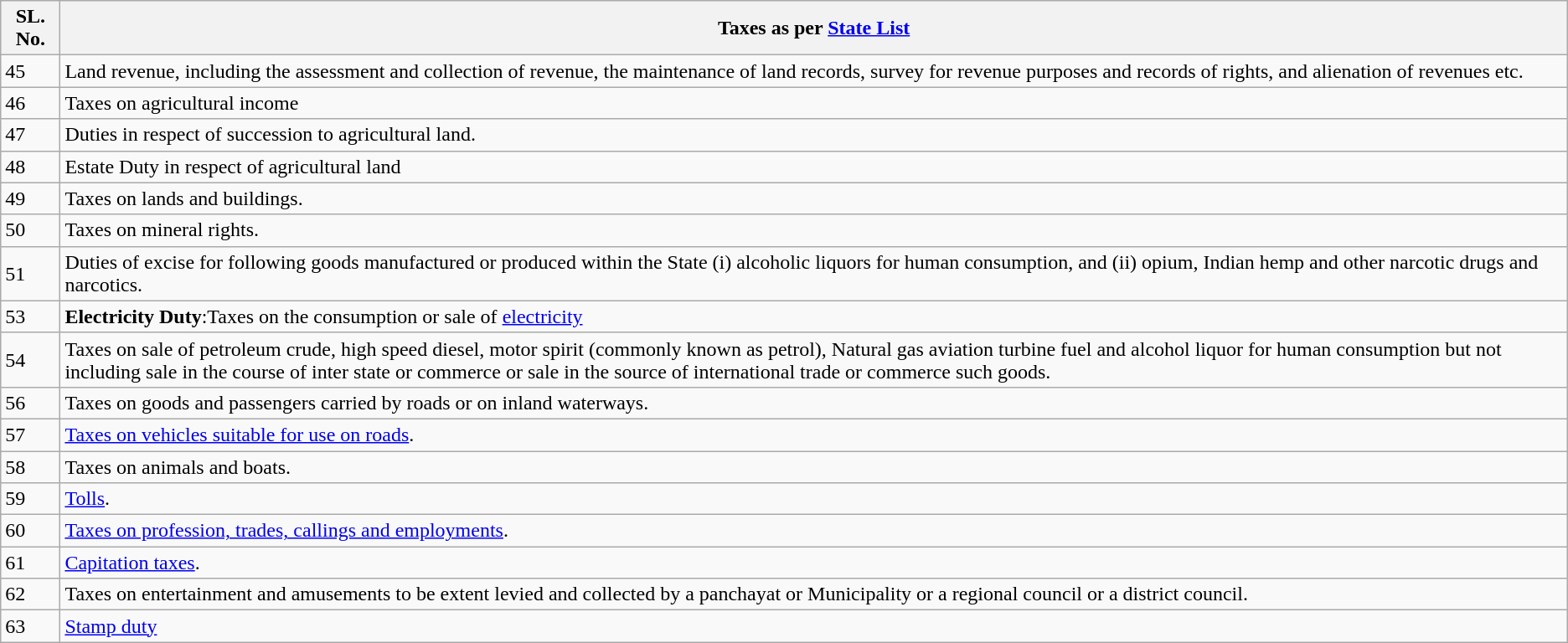<table class="wikitable">
<tr>
<th>SL. No.</th>
<th><strong>Taxes as per <a href='#'>State List</a></strong></th>
</tr>
<tr>
<td>45</td>
<td>Land revenue, including the assessment and collection of revenue, the maintenance of land records, survey for revenue purposes and records of rights, and alienation of revenues etc.</td>
</tr>
<tr>
<td>46</td>
<td>Taxes on agricultural income</td>
</tr>
<tr>
<td>47</td>
<td>Duties in respect of succession to agricultural land.</td>
</tr>
<tr>
<td>48</td>
<td>Estate Duty in respect of agricultural land</td>
</tr>
<tr>
<td>49</td>
<td>Taxes on lands and buildings.</td>
</tr>
<tr>
<td>50</td>
<td>Taxes on mineral rights.</td>
</tr>
<tr>
<td>51</td>
<td>Duties of excise for following goods manufactured or produced within the State (i) alcoholic liquors for human consumption, and (ii) opium, Indian hemp and other narcotic drugs and narcotics.</td>
</tr>
<tr>
<td>53</td>
<td><strong>Electricity Duty</strong>:Taxes on the consumption or sale of <a href='#'>electricity</a></td>
</tr>
<tr>
<td>54</td>
<td>Taxes on sale of petroleum crude, high speed diesel, motor spirit (commonly known as petrol), Natural gas aviation turbine fuel and alcohol liquor for human consumption but not including sale in the course of inter state or commerce or sale in the source of international trade or commerce such goods.</td>
</tr>
<tr>
<td>56</td>
<td>Taxes on goods and passengers carried by roads or on inland waterways.</td>
</tr>
<tr>
<td>57</td>
<td><a href='#'>Taxes on vehicles suitable for use on roads</a>.</td>
</tr>
<tr>
<td>58</td>
<td>Taxes on animals and boats.</td>
</tr>
<tr>
<td>59</td>
<td><a href='#'>Tolls</a>.</td>
</tr>
<tr>
<td>60</td>
<td><a href='#'>Taxes on profession, trades, callings and employments</a>.</td>
</tr>
<tr>
<td>61</td>
<td><a href='#'>Capitation taxes</a>.</td>
</tr>
<tr>
<td>62</td>
<td>Taxes on entertainment and amusements to be extent levied and collected by a panchayat or Municipality or a regional council or a district council.</td>
</tr>
<tr>
<td>63</td>
<td><a href='#'>Stamp duty</a></td>
</tr>
</table>
